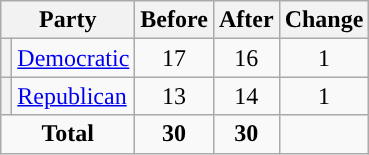<table class="wikitable" style="text-align:center;">
<tr>
<th colspan="2">Party</th>
<th>Before</th>
<th>After</th>
<th>Change</th>
</tr>
<tr>
<th style="background-color:"></th>
<td style="text-align:left;"><a href='#'>Democratic</a></td>
<td>17</td>
<td>16</td>
<td> 1</td>
</tr>
<tr>
<th style="background-color:"></th>
<td style="text-align:left;"><a href='#'>Republican</a></td>
<td>13</td>
<td>14</td>
<td> 1</td>
</tr>
<tr>
<td colspan="2"><strong>Total</strong></td>
<td><strong>30</strong></td>
<td><strong>30</strong></td>
<td></td>
</tr>
</table>
